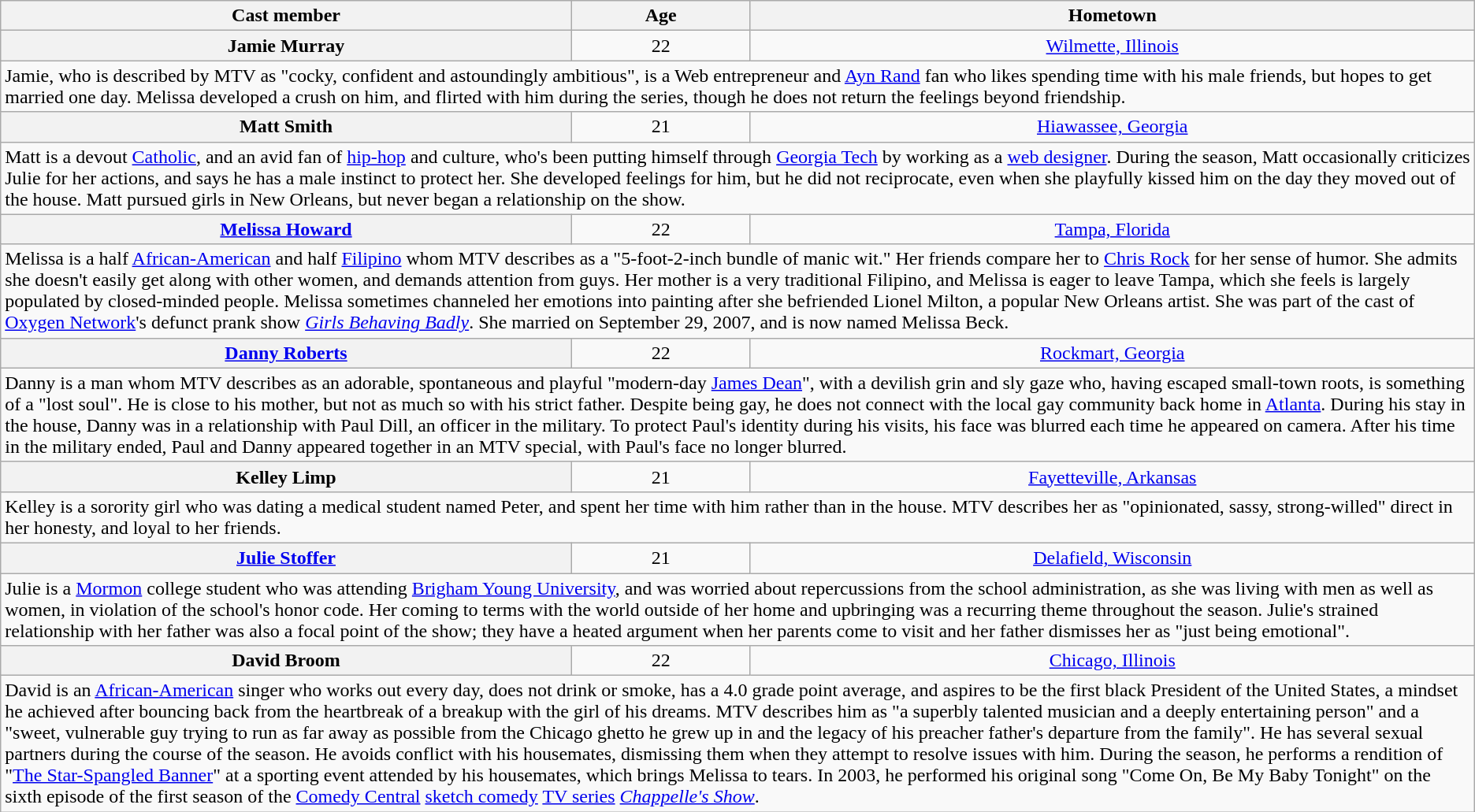<table class="wikitable sortable" style="text-align:center;">
<tr>
<th scope="col">Cast member</th>
<th scope="col">Age</th>
<th scope="col">Hometown</th>
</tr>
<tr>
<th scope="row">Jamie Murray</th>
<td>22</td>
<td><a href='#'>Wilmette, Illinois</a></td>
</tr>
<tr class="expand-child">
<td colspan="3" align="left">Jamie, who is described by MTV as "cocky, confident and astoundingly ambitious", is a Web entrepreneur and <a href='#'>Ayn Rand</a> fan who likes spending time with his male friends, but hopes to get married one day. Melissa developed a crush on him, and flirted with him during the series, though he does not return the feelings beyond friendship.</td>
</tr>
<tr>
<th scope="row">Matt Smith</th>
<td>21</td>
<td><a href='#'>Hiawassee, Georgia</a></td>
</tr>
<tr class="expand-child">
<td colspan="3" align="left">Matt is a devout <a href='#'>Catholic</a>, and an avid fan of <a href='#'>hip-hop</a> and culture, who's been putting himself through <a href='#'>Georgia Tech</a> by working as a <a href='#'>web designer</a>. During the season, Matt occasionally criticizes Julie for her actions, and says he has a male instinct to protect her. She developed feelings for him, but he did not reciprocate, even when she playfully kissed him on the day they moved out of the house. Matt pursued girls in New Orleans, but never began a relationship on the show.</td>
</tr>
<tr>
<th scope="row"><a href='#'>Melissa Howard</a></th>
<td>22</td>
<td><a href='#'>Tampa, Florida</a></td>
</tr>
<tr class="expand-child">
<td colspan="3" align="left">Melissa is a half <a href='#'>African-American</a> and half <a href='#'>Filipino</a> whom MTV describes as a "5-foot-2-inch bundle of manic wit." Her friends compare her to <a href='#'>Chris Rock</a> for her sense of humor. She admits she doesn't easily get along with other women, and demands attention from guys. Her mother is a very traditional Filipino, and Melissa is eager to leave Tampa, which she feels is largely populated by closed-minded people. Melissa sometimes channeled her emotions into painting after she befriended Lionel Milton, a popular New Orleans artist. She was part of the cast of <a href='#'>Oxygen Network</a>'s defunct prank show <em><a href='#'>Girls Behaving Badly</a></em>. She married on September 29, 2007, and is now named Melissa Beck.</td>
</tr>
<tr>
<th scope="row"><a href='#'>Danny Roberts</a></th>
<td>22</td>
<td><a href='#'>Rockmart, Georgia</a></td>
</tr>
<tr class="expand-child">
<td colspan="3" align="left">Danny is a man whom MTV describes as an adorable, spontaneous and playful "modern-day <a href='#'>James Dean</a>", with a devilish grin and sly gaze who, having escaped small-town roots, is something of a "lost soul". He is close to his mother, but not as much so with his strict father. Despite being gay, he does not connect with the local gay community back home in <a href='#'>Atlanta</a>. During his stay in the house, Danny was in a relationship with Paul Dill, an officer in the military. To protect Paul's identity during his visits, his face was blurred each time he appeared on camera. After his time in the military ended, Paul and Danny appeared together in an MTV special, with Paul's face no longer blurred.</td>
</tr>
<tr>
<th scope="row">Kelley Limp</th>
<td>21</td>
<td><a href='#'>Fayetteville, Arkansas</a></td>
</tr>
<tr class="expand-child">
<td colspan="3" align="left">Kelley is a sorority girl who was dating a medical student named Peter, and spent her time with him rather than in the house. MTV describes her as "opinionated, sassy, strong-willed" direct in her honesty, and loyal to her friends.</td>
</tr>
<tr>
<th scope="row"><a href='#'>Julie Stoffer</a></th>
<td>21</td>
<td><a href='#'>Delafield, Wisconsin</a></td>
</tr>
<tr class="expand-child">
<td colspan="3" align="left">Julie is a <a href='#'>Mormon</a> college student who was attending <a href='#'>Brigham Young University</a>, and was worried about repercussions from the school administration, as she was living with men as well as women, in violation of the school's honor code. Her coming to terms with the world outside of her home and upbringing was a recurring theme throughout the season. Julie's strained relationship with her father was also a focal point of the show; they have a heated argument when her parents come to visit and her father dismisses her as "just being emotional".</td>
</tr>
<tr>
<th scope="row">David Broom</th>
<td>22</td>
<td><a href='#'>Chicago, Illinois</a></td>
</tr>
<tr class="expand-child">
<td colspan="3" align="left">David is an <a href='#'>African-American</a> singer who works out every day, does not drink or smoke, has a 4.0 grade point average, and aspires to be the first black President of the United States, a mindset he achieved after bouncing back from the heartbreak of a breakup with the girl of his dreams. MTV describes him as "a superbly talented musician and a deeply entertaining person" and a "sweet, vulnerable guy trying to run as far away as possible from the Chicago ghetto he grew up in and the legacy of his preacher father's departure from the family". He has several sexual partners during the course of the season. He avoids conflict with his housemates, dismissing them when they attempt to resolve issues with him. During the season, he performs a rendition of "<a href='#'>The Star-Spangled Banner</a>" at a sporting event attended by his housemates, which brings Melissa to tears. In 2003, he performed his original song "Come On, Be My Baby Tonight" on the sixth episode of the first season of the <a href='#'>Comedy Central</a> <a href='#'>sketch comedy</a> <a href='#'>TV series</a> <em><a href='#'>Chappelle's Show</a></em>.</td>
</tr>
</table>
